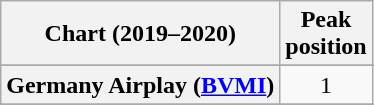<table class="wikitable sortable plainrowheaders" style="text-align:center;">
<tr>
<th>Chart (2019–2020)</th>
<th>Peak<br>position</th>
</tr>
<tr>
</tr>
<tr>
</tr>
<tr>
</tr>
<tr>
<th scope="row">Germany Airplay (<a href='#'>BVMI</a>)</th>
<td>1</td>
</tr>
<tr>
</tr>
<tr>
</tr>
</table>
